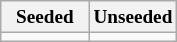<table class="wikitable" style="font-size:80%">
<tr>
<th width=50%>Seeded</th>
<th width=50%>Unseeded</th>
</tr>
<tr>
<td valign=top></td>
<td valign=top></td>
</tr>
</table>
